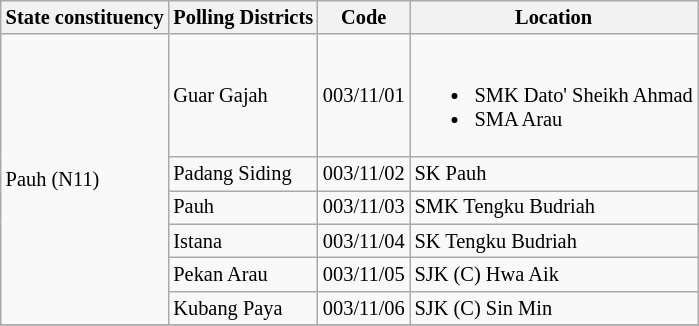<table class="wikitable sortable mw-collapsible" style="white-space:nowrap;font-size:85%">
<tr>
<th>State constituency</th>
<th>Polling Districts</th>
<th>Code</th>
<th>Location</th>
</tr>
<tr>
<td rowspan="6">Pauh (N11)</td>
<td>Guar Gajah</td>
<td>003/11/01</td>
<td><br><ul><li>SMK Dato' Sheikh Ahmad</li><li>SMA Arau</li></ul></td>
</tr>
<tr>
<td>Padang Siding</td>
<td>003/11/02</td>
<td>SK Pauh</td>
</tr>
<tr>
<td>Pauh</td>
<td>003/11/03</td>
<td>SMK Tengku Budriah</td>
</tr>
<tr>
<td>Istana</td>
<td>003/11/04</td>
<td>SK Tengku Budriah</td>
</tr>
<tr>
<td>Pekan Arau</td>
<td>003/11/05</td>
<td>SJK (C) Hwa Aik</td>
</tr>
<tr>
<td>Kubang Paya</td>
<td>003/11/06</td>
<td>SJK (C) Sin Min</td>
</tr>
<tr>
</tr>
</table>
